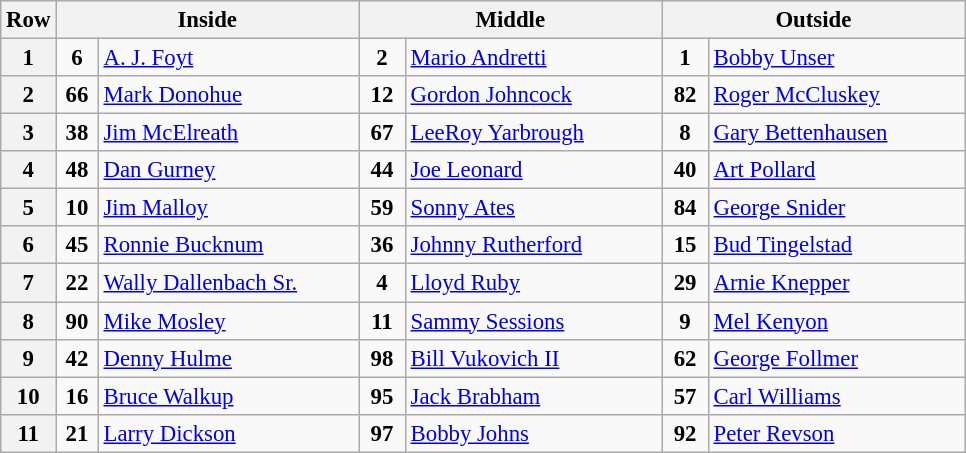<table class="wikitable" style="font-size: 95%;">
<tr>
<th>Row</th>
<th colspan=2 width="195">Inside</th>
<th colspan=2 width="195">Middle</th>
<th colspan=2 width="195">Outside</th>
</tr>
<tr>
<th>1</th>
<td align="center"><strong>6</strong></td>
<td> <a href='#'>A. J. Foyt</a> <strong></strong></td>
<td align="center"><strong>2</strong></td>
<td> <a href='#'>Mario Andretti</a></td>
<td align="center"><strong>1</strong></td>
<td> <a href='#'>Bobby Unser</a> <strong></strong></td>
</tr>
<tr>
<th>2</th>
<td align="center"><strong>66</strong></td>
<td> <a href='#'>Mark Donohue</a> <strong></strong></td>
<td align="center"><strong>12</strong></td>
<td> <a href='#'>Gordon Johncock</a></td>
<td align="center"><strong>82</strong></td>
<td> <a href='#'>Roger McCluskey</a></td>
</tr>
<tr>
<th>3</th>
<td align="center"><strong>38</strong></td>
<td> <a href='#'>Jim McElreath</a></td>
<td align="center"><strong>67</strong></td>
<td> <a href='#'>LeeRoy Yarbrough</a></td>
<td align="center"><strong>8</strong></td>
<td> <a href='#'>Gary Bettenhausen</a></td>
</tr>
<tr>
<th>4</th>
<td align="center"><strong>48</strong></td>
<td> <a href='#'>Dan Gurney</a></td>
<td align="center"><strong>44</strong></td>
<td> <a href='#'>Joe Leonard</a></td>
<td align="center"><strong>40</strong></td>
<td> <a href='#'>Art Pollard</a></td>
</tr>
<tr>
<th>5</th>
<td align="center"><strong>10</strong></td>
<td> <a href='#'>Jim Malloy</a></td>
<td align="center"><strong>59</strong></td>
<td> <a href='#'>Sonny Ates</a> <strong></strong></td>
<td align="center"><strong>84</strong></td>
<td> <a href='#'>George Snider</a></td>
</tr>
<tr>
<th>6</th>
<td align="center"><strong>45</strong></td>
<td> <a href='#'>Ronnie Bucknum</a></td>
<td align="center"><strong>36</strong></td>
<td> <a href='#'>Johnny Rutherford</a></td>
<td align="center"><strong>15</strong></td>
<td> <a href='#'>Bud Tingelstad</a></td>
</tr>
<tr>
<th>7</th>
<td align="center"><strong>22</strong></td>
<td> <a href='#'>Wally Dallenbach Sr.</a></td>
<td align="center"><strong>4</strong></td>
<td> <a href='#'>Lloyd Ruby</a></td>
<td align="center"><strong>29</strong></td>
<td> <a href='#'>Arnie Knepper</a></td>
</tr>
<tr>
<th>8</th>
<td align="center"><strong>90</strong></td>
<td> <a href='#'>Mike Mosley</a></td>
<td align="center"><strong>11</strong></td>
<td> <a href='#'>Sammy Sessions</a></td>
<td align="center"><strong>9</strong></td>
<td> <a href='#'>Mel Kenyon</a></td>
</tr>
<tr>
<th>9</th>
<td align="center"><strong>42</strong></td>
<td> <a href='#'>Denny Hulme</a></td>
<td align="center"><strong>98</strong></td>
<td> <a href='#'>Bill Vukovich II</a></td>
<td align="center"><strong>62</strong></td>
<td> <a href='#'>George Follmer</a> <strong></strong></td>
</tr>
<tr>
<th>10</th>
<td align="center"><strong>16</strong></td>
<td> <a href='#'>Bruce Walkup</a> <strong></strong></td>
<td align="center"><strong>95</strong></td>
<td> <a href='#'>Jack Brabham</a></td>
<td align="center"><strong>57</strong></td>
<td> <a href='#'>Carl Williams</a></td>
</tr>
<tr>
<th>11</th>
<td align="center"><strong>21</strong></td>
<td> <a href='#'>Larry Dickson</a></td>
<td align="center"><strong>97</strong></td>
<td> <a href='#'>Bobby Johns</a></td>
<td align="center"><strong>92</strong></td>
<td> <a href='#'>Peter Revson</a> <strong></strong></td>
</tr>
</table>
